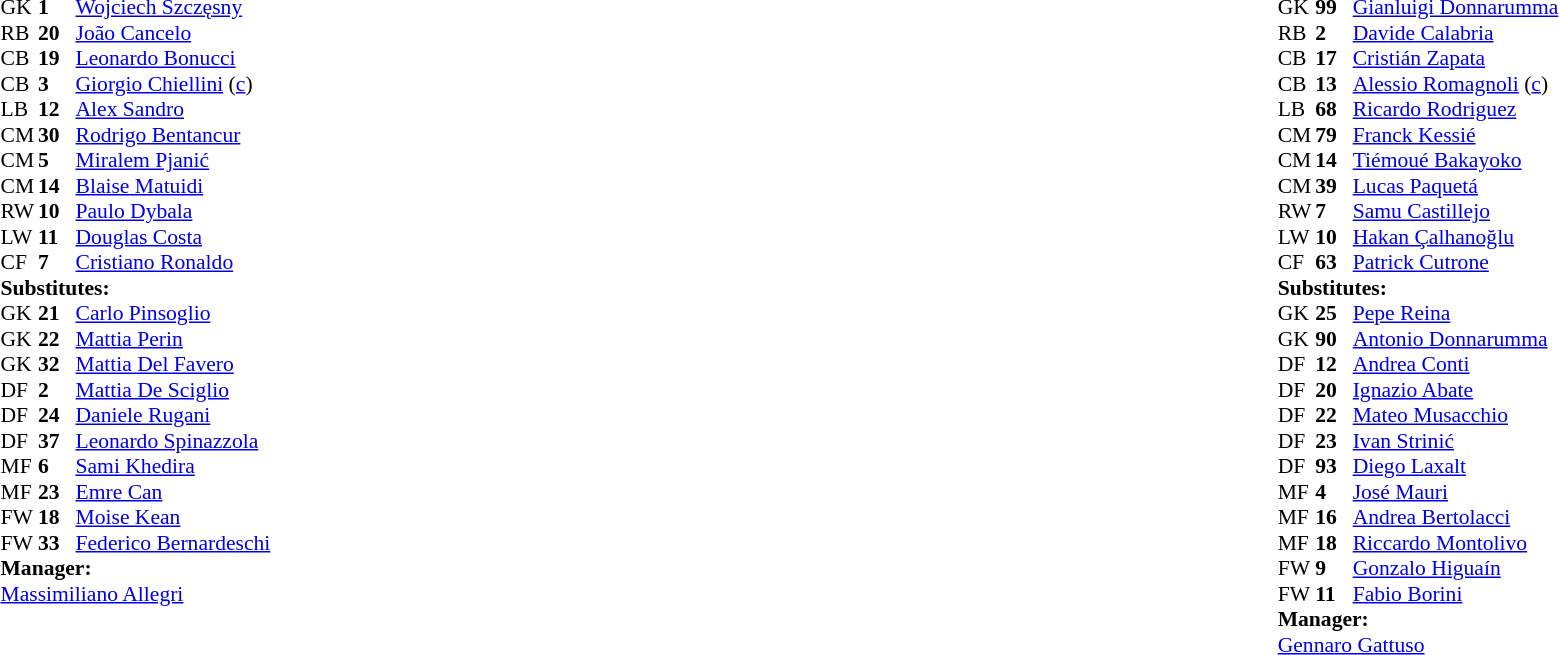<table width="100%">
<tr>
<td valign="top" width="40%"><br><table style="font-size:90%" cellspacing="0" cellpadding="0">
<tr>
<th width=25></th>
<th width=25></th>
</tr>
<tr>
<td>GK</td>
<td><strong>1</strong></td>
<td> <a href='#'>Wojciech Szczęsny</a></td>
</tr>
<tr>
<td>RB</td>
<td><strong>20</strong></td>
<td> <a href='#'>João Cancelo</a></td>
</tr>
<tr>
<td>CB</td>
<td><strong>19</strong></td>
<td> <a href='#'>Leonardo Bonucci</a></td>
</tr>
<tr>
<td>CB</td>
<td><strong>3</strong></td>
<td> <a href='#'>Giorgio Chiellini</a> (<a href='#'>c</a>)</td>
</tr>
<tr>
<td>LB</td>
<td><strong>12</strong></td>
<td> <a href='#'>Alex Sandro</a></td>
<td></td>
</tr>
<tr>
<td>CM</td>
<td><strong>30</strong></td>
<td> <a href='#'>Rodrigo Bentancur</a></td>
<td></td>
<td></td>
</tr>
<tr>
<td>CM</td>
<td><strong>5</strong></td>
<td> <a href='#'>Miralem Pjanić</a></td>
<td></td>
<td></td>
</tr>
<tr>
<td>CM</td>
<td><strong>14</strong></td>
<td> <a href='#'>Blaise Matuidi</a></td>
</tr>
<tr>
<td>RW</td>
<td><strong>10</strong></td>
<td> <a href='#'>Paulo Dybala</a></td>
<td></td>
</tr>
<tr>
<td>LW</td>
<td><strong>11</strong></td>
<td> <a href='#'>Douglas Costa</a></td>
<td></td>
<td></td>
</tr>
<tr>
<td>CF</td>
<td><strong>7</strong></td>
<td> <a href='#'>Cristiano Ronaldo</a></td>
</tr>
<tr>
<td colspan=3><strong>Substitutes:</strong></td>
</tr>
<tr>
<td>GK</td>
<td><strong>21</strong></td>
<td> <a href='#'>Carlo Pinsoglio</a></td>
</tr>
<tr>
<td>GK</td>
<td><strong>22</strong></td>
<td> <a href='#'>Mattia Perin</a></td>
</tr>
<tr>
<td>GK</td>
<td><strong>32</strong></td>
<td> <a href='#'>Mattia Del Favero</a></td>
</tr>
<tr>
<td>DF</td>
<td><strong>2</strong></td>
<td> <a href='#'>Mattia De Sciglio</a></td>
</tr>
<tr>
<td>DF</td>
<td><strong>24</strong></td>
<td> <a href='#'>Daniele Rugani</a></td>
</tr>
<tr>
<td>DF</td>
<td><strong>37</strong></td>
<td> <a href='#'>Leonardo Spinazzola</a></td>
</tr>
<tr>
<td>MF</td>
<td><strong>6</strong></td>
<td> <a href='#'>Sami Khedira</a></td>
<td></td>
<td></td>
</tr>
<tr>
<td>MF</td>
<td><strong>23</strong></td>
<td> <a href='#'>Emre Can</a></td>
<td></td>
<td></td>
</tr>
<tr>
<td>FW</td>
<td><strong>18</strong></td>
<td> <a href='#'>Moise Kean</a></td>
</tr>
<tr>
<td>FW</td>
<td><strong>33</strong></td>
<td> <a href='#'>Federico Bernardeschi</a></td>
<td></td>
<td></td>
</tr>
<tr>
<td colspan=3><strong>Manager:</strong></td>
</tr>
<tr>
<td colspan=3> <a href='#'>Massimiliano Allegri</a></td>
</tr>
</table>
</td>
<td valign="top"></td>
<td valign="top" width="50%"><br><table style="font-size:90%; margin:auto" cellspacing="0" cellpadding="0">
<tr>
<th width=25></th>
<th width=25></th>
</tr>
<tr>
<td>GK</td>
<td><strong>99</strong></td>
<td> <a href='#'>Gianluigi Donnarumma</a></td>
</tr>
<tr>
<td>RB</td>
<td><strong>2</strong></td>
<td> <a href='#'>Davide Calabria</a></td>
<td></td>
</tr>
<tr>
<td>CB</td>
<td><strong>17</strong></td>
<td> <a href='#'>Cristián Zapata</a></td>
</tr>
<tr>
<td>CB</td>
<td><strong>13</strong></td>
<td> <a href='#'>Alessio Romagnoli</a> (<a href='#'>c</a>)</td>
<td></td>
</tr>
<tr>
<td>LB</td>
<td><strong>68</strong></td>
<td> <a href='#'>Ricardo Rodriguez</a></td>
<td></td>
</tr>
<tr>
<td>CM</td>
<td><strong>79</strong></td>
<td> <a href='#'>Franck Kessié</a></td>
<td></td>
</tr>
<tr>
<td>CM</td>
<td><strong>14</strong></td>
<td> <a href='#'>Tiémoué Bakayoko</a></td>
</tr>
<tr>
<td>CM</td>
<td><strong>39</strong></td>
<td> <a href='#'>Lucas Paquetá</a></td>
<td></td>
<td></td>
</tr>
<tr>
<td>RW</td>
<td><strong>7</strong></td>
<td> <a href='#'>Samu Castillejo</a></td>
<td></td>
<td></td>
</tr>
<tr>
<td>LW</td>
<td><strong>10</strong></td>
<td> <a href='#'>Hakan Çalhanoğlu</a></td>
<td></td>
</tr>
<tr>
<td>CF</td>
<td><strong>63</strong></td>
<td> <a href='#'>Patrick Cutrone</a></td>
<td></td>
<td></td>
</tr>
<tr>
<td colspan=3><strong>Substitutes:</strong></td>
</tr>
<tr>
<td>GK</td>
<td><strong>25</strong></td>
<td> <a href='#'>Pepe Reina</a></td>
</tr>
<tr>
<td>GK</td>
<td><strong>90</strong></td>
<td> <a href='#'>Antonio Donnarumma</a></td>
</tr>
<tr>
<td>DF</td>
<td><strong>12</strong></td>
<td> <a href='#'>Andrea Conti</a></td>
<td></td>
<td></td>
</tr>
<tr>
<td>DF</td>
<td><strong>20</strong></td>
<td> <a href='#'>Ignazio Abate</a></td>
</tr>
<tr>
<td>DF</td>
<td><strong>22</strong></td>
<td> <a href='#'>Mateo Musacchio</a></td>
</tr>
<tr>
<td>DF</td>
<td><strong>23</strong></td>
<td> <a href='#'>Ivan Strinić</a></td>
</tr>
<tr>
<td>DF</td>
<td><strong>93</strong></td>
<td> <a href='#'>Diego Laxalt</a></td>
</tr>
<tr>
<td>MF</td>
<td><strong>4</strong></td>
<td> <a href='#'>José Mauri</a></td>
</tr>
<tr>
<td>MF</td>
<td><strong>16</strong></td>
<td> <a href='#'>Andrea Bertolacci</a></td>
</tr>
<tr>
<td>MF</td>
<td><strong>18</strong></td>
<td> <a href='#'>Riccardo Montolivo</a></td>
</tr>
<tr>
<td>FW</td>
<td><strong>9</strong></td>
<td> <a href='#'>Gonzalo Higuaín</a></td>
<td></td>
<td></td>
</tr>
<tr>
<td>FW</td>
<td><strong>11</strong></td>
<td> <a href='#'>Fabio Borini</a></td>
<td></td>
<td></td>
</tr>
<tr>
<td colspan=3><strong>Manager:</strong></td>
</tr>
<tr>
<td colspan=3> <a href='#'>Gennaro Gattuso</a></td>
</tr>
</table>
</td>
</tr>
</table>
